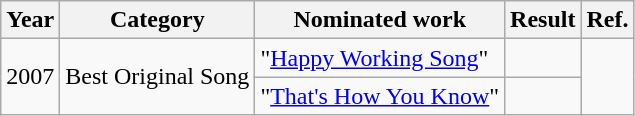<table class="wikitable">
<tr>
<th>Year</th>
<th>Category</th>
<th>Nominated work</th>
<th>Result</th>
<th>Ref.</th>
</tr>
<tr>
<td rowspan="2">2007</td>
<td rowspan="2">Best Original Song</td>
<td>"<a href='#'>Happy Working Song</a>" </td>
<td></td>
<td align="center" rowspan="2"></td>
</tr>
<tr>
<td>"<a href='#'>That's How You Know</a>" </td>
<td></td>
</tr>
</table>
